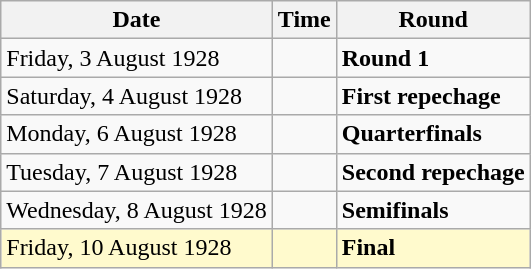<table class="wikitable">
<tr>
<th>Date</th>
<th>Time</th>
<th>Round</th>
</tr>
<tr>
<td>Friday, 3 August 1928</td>
<td></td>
<td><strong>Round 1</strong></td>
</tr>
<tr>
<td>Saturday, 4 August 1928</td>
<td></td>
<td><strong>First repechage</strong></td>
</tr>
<tr>
<td>Monday, 6 August 1928</td>
<td></td>
<td><strong>Quarterfinals</strong></td>
</tr>
<tr>
<td>Tuesday, 7 August 1928</td>
<td></td>
<td><strong>Second repechage</strong></td>
</tr>
<tr>
<td>Wednesday, 8 August 1928</td>
<td></td>
<td><strong>Semifinals</strong></td>
</tr>
<tr style=background:lemonchiffon>
<td>Friday, 10 August 1928</td>
<td></td>
<td><strong>Final</strong></td>
</tr>
</table>
